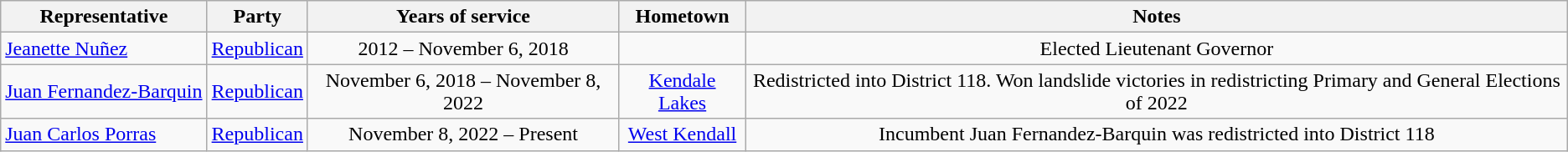<table class="wikitable" style="text-align:center">
<tr>
<th>Representative</th>
<th>Party</th>
<th>Years of service</th>
<th>Hometown</th>
<th>Notes</th>
</tr>
<tr>
<td nowrap="" align="left"><a href='#'>Jeanette Nuñez</a></td>
<td><a href='#'>Republican</a></td>
<td>2012 – November 6, 2018</td>
<td></td>
<td>Elected Lieutenant Governor</td>
</tr>
<tr>
<td nowrap="" align="left"><a href='#'>Juan Fernandez-Barquin</a></td>
<td><a href='#'>Republican</a></td>
<td>November 6, 2018 – November 8, 2022</td>
<td><a href='#'>Kendale Lakes</a></td>
<td>Redistricted into District 118. Won landslide victories in redistricting Primary and General Elections of 2022</td>
</tr>
<tr>
<td nowrap="" align="left"><a href='#'>Juan Carlos Porras</a></td>
<td><a href='#'>Republican</a></td>
<td>November 8, 2022 – Present</td>
<td><a href='#'>West Kendall</a></td>
<td>Incumbent Juan Fernandez-Barquin was redistricted into District 118</td>
</tr>
</table>
